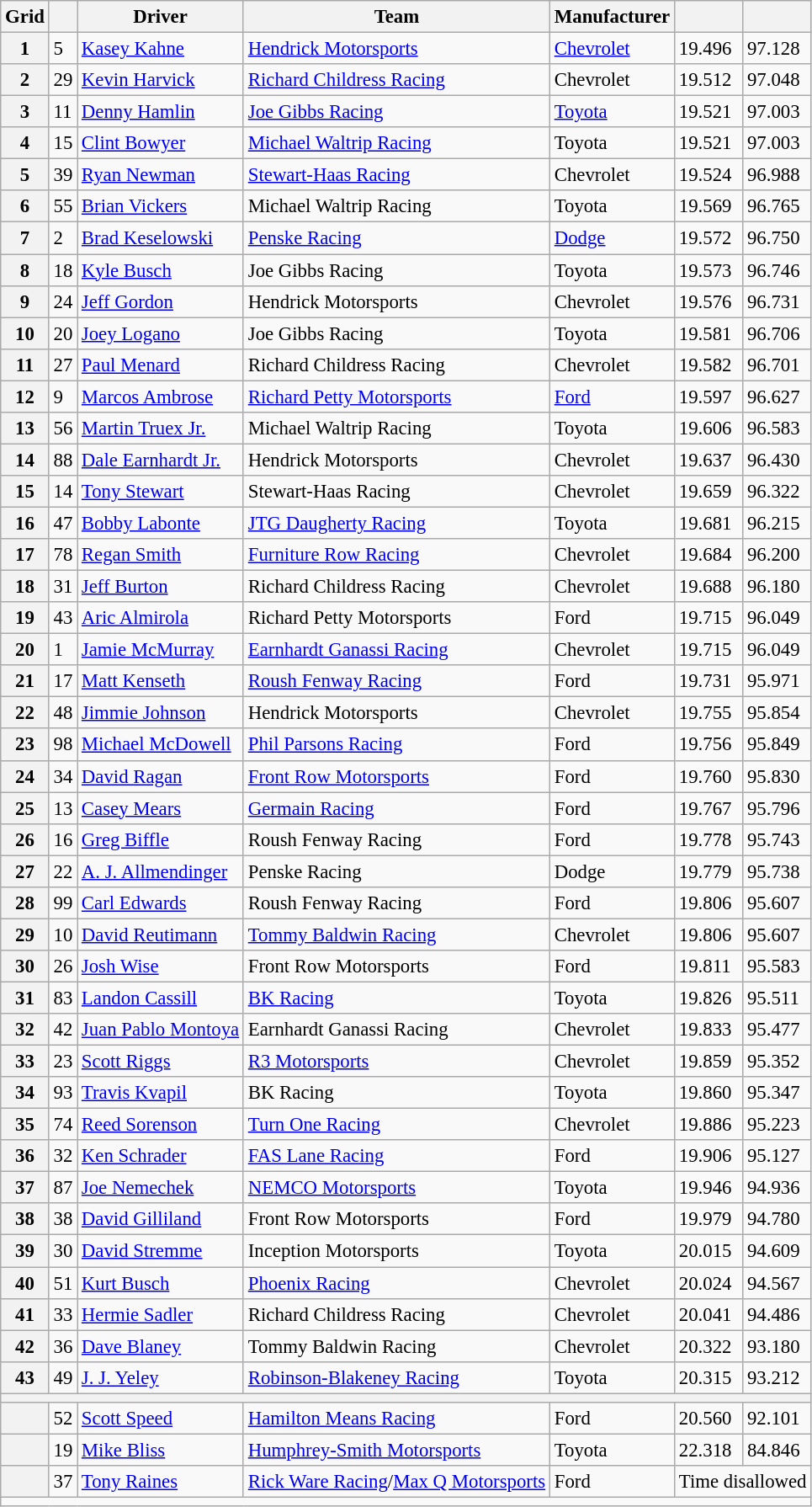<table class="wikitable" style="font-size:95%">
<tr>
<th>Grid</th>
<th></th>
<th>Driver</th>
<th>Team</th>
<th>Manufacturer</th>
<th></th>
<th></th>
</tr>
<tr>
<th>1</th>
<td>5</td>
<td><a href='#'>Kasey Kahne</a></td>
<td><a href='#'>Hendrick Motorsports</a></td>
<td><a href='#'>Chevrolet</a></td>
<td>19.496</td>
<td>97.128</td>
</tr>
<tr>
<th>2</th>
<td>29</td>
<td><a href='#'>Kevin Harvick</a></td>
<td><a href='#'>Richard Childress Racing</a></td>
<td>Chevrolet</td>
<td>19.512</td>
<td>97.048</td>
</tr>
<tr>
<th>3</th>
<td>11</td>
<td><a href='#'>Denny Hamlin</a></td>
<td><a href='#'>Joe Gibbs Racing</a></td>
<td><a href='#'>Toyota</a></td>
<td>19.521</td>
<td>97.003</td>
</tr>
<tr>
<th>4</th>
<td>15</td>
<td><a href='#'>Clint Bowyer</a></td>
<td><a href='#'>Michael Waltrip Racing</a></td>
<td>Toyota</td>
<td>19.521</td>
<td>97.003</td>
</tr>
<tr>
<th>5</th>
<td>39</td>
<td><a href='#'>Ryan Newman</a></td>
<td><a href='#'>Stewart-Haas Racing</a></td>
<td>Chevrolet</td>
<td>19.524</td>
<td>96.988</td>
</tr>
<tr>
<th>6</th>
<td>55</td>
<td><a href='#'>Brian Vickers</a></td>
<td>Michael Waltrip Racing</td>
<td>Toyota</td>
<td>19.569</td>
<td>96.765</td>
</tr>
<tr>
<th>7</th>
<td>2</td>
<td><a href='#'>Brad Keselowski</a></td>
<td><a href='#'>Penske Racing</a></td>
<td><a href='#'>Dodge</a></td>
<td>19.572</td>
<td>96.750</td>
</tr>
<tr>
<th>8</th>
<td>18</td>
<td><a href='#'>Kyle Busch</a></td>
<td>Joe Gibbs Racing</td>
<td>Toyota</td>
<td>19.573</td>
<td>96.746</td>
</tr>
<tr>
<th>9</th>
<td>24</td>
<td><a href='#'>Jeff Gordon</a></td>
<td>Hendrick Motorsports</td>
<td>Chevrolet</td>
<td>19.576</td>
<td>96.731</td>
</tr>
<tr>
<th>10</th>
<td>20</td>
<td><a href='#'>Joey Logano</a></td>
<td>Joe Gibbs Racing</td>
<td>Toyota</td>
<td>19.581</td>
<td>96.706</td>
</tr>
<tr>
<th>11</th>
<td>27</td>
<td><a href='#'>Paul Menard</a></td>
<td>Richard Childress Racing</td>
<td>Chevrolet</td>
<td>19.582</td>
<td>96.701</td>
</tr>
<tr>
<th>12</th>
<td>9</td>
<td><a href='#'>Marcos Ambrose</a></td>
<td><a href='#'>Richard Petty Motorsports</a></td>
<td><a href='#'>Ford</a></td>
<td>19.597</td>
<td>96.627</td>
</tr>
<tr>
<th>13</th>
<td>56</td>
<td><a href='#'>Martin Truex Jr.</a></td>
<td>Michael Waltrip Racing</td>
<td>Toyota</td>
<td>19.606</td>
<td>96.583</td>
</tr>
<tr>
<th>14</th>
<td>88</td>
<td><a href='#'>Dale Earnhardt Jr.</a></td>
<td>Hendrick Motorsports</td>
<td>Chevrolet</td>
<td>19.637</td>
<td>96.430</td>
</tr>
<tr>
<th>15</th>
<td>14</td>
<td><a href='#'>Tony Stewart</a></td>
<td>Stewart-Haas Racing</td>
<td>Chevrolet</td>
<td>19.659</td>
<td>96.322</td>
</tr>
<tr>
<th>16</th>
<td>47</td>
<td><a href='#'>Bobby Labonte</a></td>
<td><a href='#'>JTG Daugherty Racing</a></td>
<td>Toyota</td>
<td>19.681</td>
<td>96.215</td>
</tr>
<tr>
<th>17</th>
<td>78</td>
<td><a href='#'>Regan Smith</a></td>
<td><a href='#'>Furniture Row Racing</a></td>
<td>Chevrolet</td>
<td>19.684</td>
<td>96.200</td>
</tr>
<tr>
<th>18</th>
<td>31</td>
<td><a href='#'>Jeff Burton</a></td>
<td>Richard Childress Racing</td>
<td>Chevrolet</td>
<td>19.688</td>
<td>96.180</td>
</tr>
<tr>
<th>19</th>
<td>43</td>
<td><a href='#'>Aric Almirola</a></td>
<td>Richard Petty Motorsports</td>
<td>Ford</td>
<td>19.715</td>
<td>96.049</td>
</tr>
<tr>
<th>20</th>
<td>1</td>
<td><a href='#'>Jamie McMurray</a></td>
<td><a href='#'>Earnhardt Ganassi Racing</a></td>
<td>Chevrolet</td>
<td>19.715</td>
<td>96.049</td>
</tr>
<tr>
<th>21</th>
<td>17</td>
<td><a href='#'>Matt Kenseth</a></td>
<td><a href='#'>Roush Fenway Racing</a></td>
<td>Ford</td>
<td>19.731</td>
<td>95.971</td>
</tr>
<tr>
<th>22</th>
<td>48</td>
<td><a href='#'>Jimmie Johnson</a></td>
<td>Hendrick Motorsports</td>
<td>Chevrolet</td>
<td>19.755</td>
<td>95.854</td>
</tr>
<tr>
<th>23</th>
<td>98</td>
<td><a href='#'>Michael McDowell</a></td>
<td><a href='#'>Phil Parsons Racing</a></td>
<td>Ford</td>
<td>19.756</td>
<td>95.849</td>
</tr>
<tr>
<th>24</th>
<td>34</td>
<td><a href='#'>David Ragan</a></td>
<td><a href='#'>Front Row Motorsports</a></td>
<td>Ford</td>
<td>19.760</td>
<td>95.830</td>
</tr>
<tr>
<th>25</th>
<td>13</td>
<td><a href='#'>Casey Mears</a></td>
<td><a href='#'>Germain Racing</a></td>
<td>Ford</td>
<td>19.767</td>
<td>95.796</td>
</tr>
<tr>
<th>26</th>
<td>16</td>
<td><a href='#'>Greg Biffle</a></td>
<td>Roush Fenway Racing</td>
<td>Ford</td>
<td>19.778</td>
<td>95.743</td>
</tr>
<tr>
<th>27</th>
<td>22</td>
<td><a href='#'>A. J. Allmendinger</a></td>
<td>Penske Racing</td>
<td>Dodge</td>
<td>19.779</td>
<td>95.738</td>
</tr>
<tr>
<th>28</th>
<td>99</td>
<td><a href='#'>Carl Edwards</a></td>
<td>Roush Fenway Racing</td>
<td>Ford</td>
<td>19.806</td>
<td>95.607</td>
</tr>
<tr>
<th>29</th>
<td>10</td>
<td><a href='#'>David Reutimann</a></td>
<td><a href='#'>Tommy Baldwin Racing</a></td>
<td>Chevrolet</td>
<td>19.806</td>
<td>95.607</td>
</tr>
<tr>
<th>30</th>
<td>26</td>
<td><a href='#'>Josh Wise</a></td>
<td>Front Row Motorsports</td>
<td>Ford</td>
<td>19.811</td>
<td>95.583</td>
</tr>
<tr>
<th>31</th>
<td>83</td>
<td><a href='#'>Landon Cassill</a></td>
<td><a href='#'>BK Racing</a></td>
<td>Toyota</td>
<td>19.826</td>
<td>95.511</td>
</tr>
<tr>
<th>32</th>
<td>42</td>
<td><a href='#'>Juan Pablo Montoya</a></td>
<td>Earnhardt Ganassi Racing</td>
<td>Chevrolet</td>
<td>19.833</td>
<td>95.477</td>
</tr>
<tr>
<th>33</th>
<td>23</td>
<td><a href='#'>Scott Riggs</a></td>
<td><a href='#'>R3 Motorsports</a></td>
<td>Chevrolet</td>
<td>19.859</td>
<td>95.352</td>
</tr>
<tr>
<th>34</th>
<td>93</td>
<td><a href='#'>Travis Kvapil</a></td>
<td>BK Racing</td>
<td>Toyota</td>
<td>19.860</td>
<td>95.347</td>
</tr>
<tr>
<th>35</th>
<td>74</td>
<td><a href='#'>Reed Sorenson</a></td>
<td><a href='#'>Turn One Racing</a></td>
<td>Chevrolet</td>
<td>19.886</td>
<td>95.223</td>
</tr>
<tr>
<th>36</th>
<td>32</td>
<td><a href='#'>Ken Schrader</a></td>
<td><a href='#'>FAS Lane Racing</a></td>
<td>Ford</td>
<td>19.906</td>
<td>95.127</td>
</tr>
<tr>
<th>37</th>
<td>87</td>
<td><a href='#'>Joe Nemechek</a></td>
<td><a href='#'>NEMCO Motorsports</a></td>
<td>Toyota</td>
<td>19.946</td>
<td>94.936</td>
</tr>
<tr>
<th>38</th>
<td>38</td>
<td><a href='#'>David Gilliland</a></td>
<td>Front Row Motorsports</td>
<td>Ford</td>
<td>19.979</td>
<td>94.780</td>
</tr>
<tr>
<th>39</th>
<td>30</td>
<td><a href='#'>David Stremme</a></td>
<td>Inception Motorsports</td>
<td>Toyota</td>
<td>20.015</td>
<td>94.609</td>
</tr>
<tr>
<th>40</th>
<td>51</td>
<td><a href='#'>Kurt Busch</a></td>
<td><a href='#'>Phoenix Racing</a></td>
<td>Chevrolet</td>
<td>20.024</td>
<td>94.567</td>
</tr>
<tr>
<th>41</th>
<td>33</td>
<td><a href='#'>Hermie Sadler</a></td>
<td>Richard Childress Racing</td>
<td>Chevrolet</td>
<td>20.041</td>
<td>94.486</td>
</tr>
<tr>
<th>42</th>
<td>36</td>
<td><a href='#'>Dave Blaney</a></td>
<td>Tommy Baldwin Racing</td>
<td>Chevrolet</td>
<td>20.322</td>
<td>93.180</td>
</tr>
<tr>
<th>43</th>
<td>49</td>
<td><a href='#'>J. J. Yeley</a></td>
<td><a href='#'>Robinson-Blakeney Racing</a></td>
<td>Toyota</td>
<td>20.315</td>
<td>93.212</td>
</tr>
<tr>
<th colspan="7"></th>
</tr>
<tr>
<th></th>
<td>52</td>
<td><a href='#'>Scott Speed</a></td>
<td><a href='#'>Hamilton Means Racing</a></td>
<td>Ford</td>
<td>20.560</td>
<td>92.101</td>
</tr>
<tr>
<th></th>
<td>19</td>
<td><a href='#'>Mike Bliss</a></td>
<td><a href='#'>Humphrey-Smith Motorsports</a></td>
<td>Toyota</td>
<td>22.318</td>
<td>84.846</td>
</tr>
<tr>
<th></th>
<td>37</td>
<td><a href='#'>Tony Raines</a></td>
<td><a href='#'>Rick Ware Racing</a>/<a href='#'>Max Q Motorsports</a></td>
<td>Ford</td>
<td colspan=2 style="text-align:center;">Time disallowed</td>
</tr>
<tr>
<td colspan="7"></td>
</tr>
</table>
